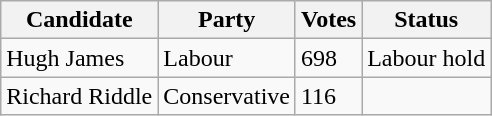<table class="wikitable sortable">
<tr>
<th>Candidate</th>
<th>Party</th>
<th>Votes</th>
<th>Status</th>
</tr>
<tr>
<td>Hugh James</td>
<td>Labour</td>
<td>698</td>
<td>Labour hold</td>
</tr>
<tr>
<td>Richard Riddle</td>
<td>Conservative</td>
<td>116</td>
<td></td>
</tr>
</table>
